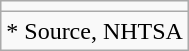<table class="wikitable floatright">
<tr>
<td></td>
</tr>
<tr>
<td>* Source, NHTSA</td>
</tr>
</table>
